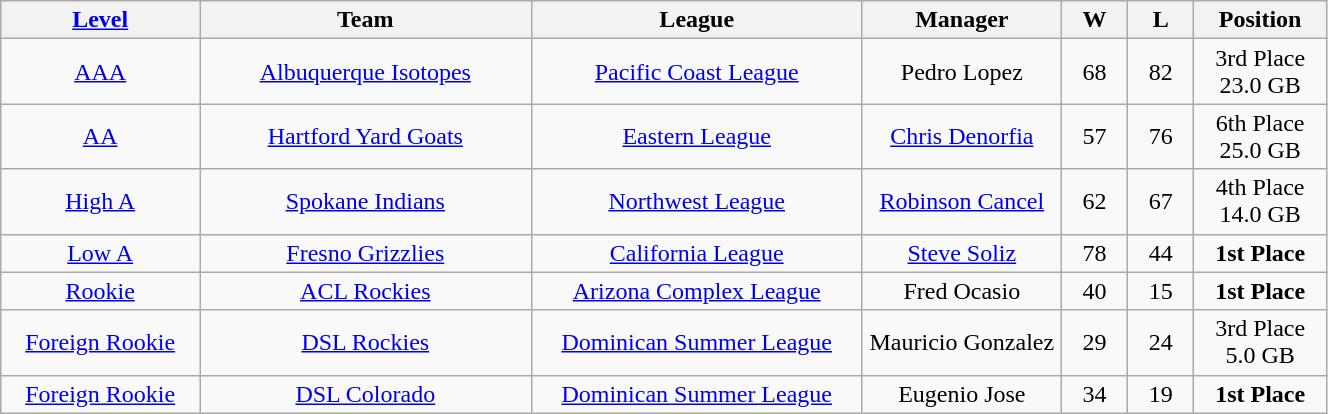<table class="wikitable" style="width:70%; text-align:center;">
<tr>
<th style="width:15%;"><a href='#'>Level</a></th>
<th style="width:25%;">Team</th>
<th style="width:25%;">League</th>
<th style="width:15%;">Manager</th>
<th style="width:5%;">W</th>
<th style="width:5%;">L</th>
<th style="width:20%;">Position</th>
</tr>
<tr>
<td><a href='#'>AAA</a></td>
<td><a href='#'>Albuquerque Isotopes</a></td>
<td><a href='#'>Pacific Coast League</a><br></td>
<td>Pedro Lopez</td>
<td>68</td>
<td>82</td>
<td>3rd Place 23.0 GB</td>
</tr>
<tr>
<td><a href='#'>AA</a></td>
<td><a href='#'>Hartford Yard Goats</a></td>
<td><a href='#'>Eastern League</a><br></td>
<td><a href='#'>Chris Denorfia</a></td>
<td>57</td>
<td>76</td>
<td>6th Place 25.0 GB</td>
</tr>
<tr>
<td><a href='#'>High A</a></td>
<td><a href='#'>Spokane Indians</a></td>
<td><a href='#'>Northwest League</a></td>
<td><a href='#'>Robinson Cancel</a></td>
<td>62</td>
<td>67</td>
<td>4th Place 14.0 GB</td>
</tr>
<tr>
<td><a href='#'>Low A</a></td>
<td><a href='#'>Fresno Grizzlies</a></td>
<td><a href='#'>California League</a><br></td>
<td><a href='#'>Steve Soliz</a></td>
<td>78</td>
<td>44</td>
<td><strong>1st Place</strong></td>
</tr>
<tr>
<td><a href='#'>Rookie</a></td>
<td><a href='#'>ACL Rockies</a></td>
<td><a href='#'>Arizona Complex League</a><br></td>
<td>Fred Ocasio</td>
<td>40</td>
<td>15</td>
<td><strong>1st Place</strong></td>
</tr>
<tr>
<td><a href='#'>Foreign Rookie</a></td>
<td><a href='#'>DSL Rockies</a></td>
<td><a href='#'>Dominican Summer League</a><br></td>
<td>Mauricio Gonzalez</td>
<td>29</td>
<td>24</td>
<td>3rd Place 5.0 GB</td>
</tr>
<tr>
<td><a href='#'>Foreign Rookie</a></td>
<td><a href='#'>DSL Colorado</a></td>
<td><a href='#'>Dominican Summer League</a><br></td>
<td>Eugenio Jose</td>
<td>34</td>
<td>19</td>
<td><strong>1st Place</strong></td>
</tr>
</table>
